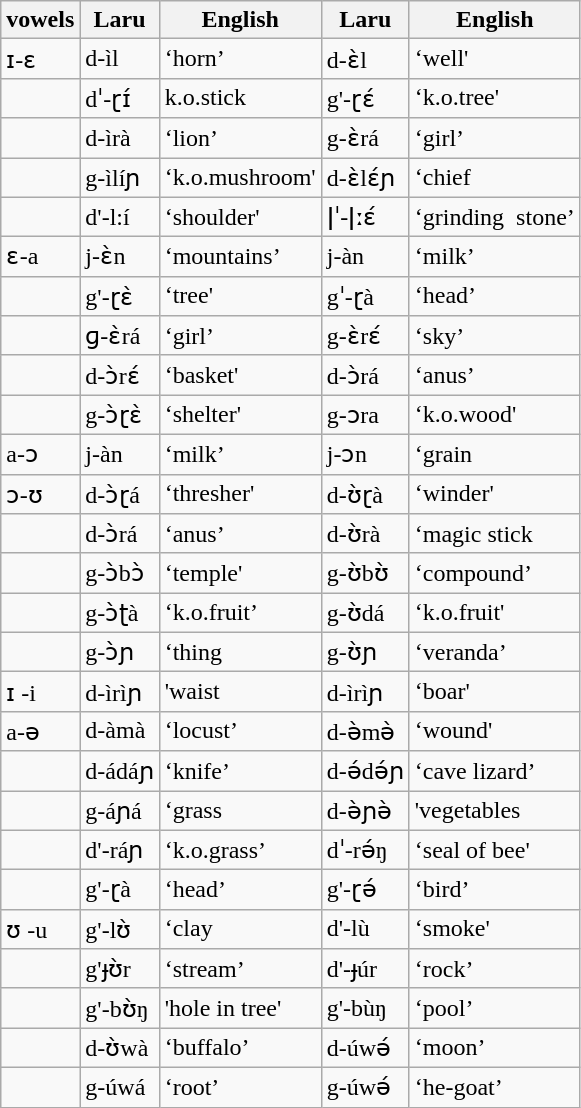<table class="wikitable">
<tr>
<th>vowels</th>
<th>Laru</th>
<th>English</th>
<th>Laru</th>
<th>English</th>
</tr>
<tr>
<td>ɪ-ɛ</td>
<td>d-ìl</td>
<td>‘horn’</td>
<td>d-ɛ̀l</td>
<td>‘well'</td>
</tr>
<tr>
<td></td>
<td>dˈ-ɽɪ́</td>
<td>k.o.stick</td>
<td>g'-ɽɛ́</td>
<td>‘k.o.tree'</td>
</tr>
<tr>
<td></td>
<td>d-ìrà</td>
<td>‘lion’</td>
<td>g-ɛ̀rá</td>
<td>‘girl’</td>
</tr>
<tr>
<td></td>
<td>g-ìlíɲ</td>
<td>‘k.o.mushroom'</td>
<td>d-ɛ̀lɛ́ɲ</td>
<td>‘chief</td>
</tr>
<tr>
<td></td>
<td>d'-l:í</td>
<td>‘shoulder'</td>
<td>ǀˈ-ǀːɛ́</td>
<td>‘grinding  stone’</td>
</tr>
<tr>
<td>ɛ-a</td>
<td>j-ɛ̀n</td>
<td>‘mountains’</td>
<td>j-àn</td>
<td>‘milk’</td>
</tr>
<tr>
<td></td>
<td>g'-ɽɛ̀</td>
<td>‘tree'</td>
<td>gˈ-ɽà</td>
<td>‘head’</td>
</tr>
<tr>
<td></td>
<td>ɡ-ɛ̀rá</td>
<td>‘girl’</td>
<td>g-ɛ̀rɛ́</td>
<td>‘sky’</td>
</tr>
<tr>
<td></td>
<td>d-ɔ̀rɛ́</td>
<td>‘basket'</td>
<td>d-ɔ̀rá</td>
<td>‘anus’</td>
</tr>
<tr>
<td></td>
<td>g-ɔ̀ɽɛ̀</td>
<td>‘shelter'</td>
<td>g-ɔra</td>
<td>‘k.o.wood'</td>
</tr>
<tr>
<td>a-ɔ</td>
<td>j-àn</td>
<td>‘milk’</td>
<td>j-ɔn</td>
<td>‘grain</td>
</tr>
<tr>
<td>ɔ-ʊ</td>
<td>d-ɔ̀ɽá</td>
<td>‘thresher'</td>
<td>d-ʊ̀ɽà</td>
<td>‘winder'</td>
</tr>
<tr>
<td></td>
<td>d-ɔ̀rá</td>
<td>‘anus’</td>
<td>d-ʊ̀rà</td>
<td>‘magic stick</td>
</tr>
<tr>
<td></td>
<td>g-ɔ̀bɔ̀</td>
<td>‘temple'</td>
<td>g-ʊ̀bʊ̀</td>
<td>‘compound’</td>
</tr>
<tr>
<td></td>
<td>g-ɔ̀ʈà</td>
<td>‘k.o.fruit’</td>
<td>g-ʊ̀dá</td>
<td>‘k.o.fruit'</td>
</tr>
<tr>
<td></td>
<td>g-ɔ̀ɲ</td>
<td>‘thing</td>
<td>g-ʊ̀ɲ</td>
<td>‘veranda’</td>
</tr>
<tr>
<td>ɪ -i</td>
<td>d-ìrìɲ</td>
<td>'waist</td>
<td>d-ìrìɲ</td>
<td>‘boar'</td>
</tr>
<tr>
<td>a-ə</td>
<td>d-àmà</td>
<td>‘locust’</td>
<td>d-ə̀mə̀</td>
<td>‘wound'</td>
</tr>
<tr>
<td></td>
<td>d-ádáɲ</td>
<td>‘knife’</td>
<td>d-ə́də́ɲ</td>
<td>‘cave lizard’</td>
</tr>
<tr>
<td></td>
<td>g-áɲá</td>
<td>‘grass</td>
<td>d-ə̀ɲə̀</td>
<td>'vegetables</td>
</tr>
<tr>
<td></td>
<td>d'-ráɲ</td>
<td>‘k.o.grass’</td>
<td>dˈ-rə́ŋ</td>
<td>‘seal of bee'</td>
</tr>
<tr>
<td></td>
<td>g'-ɽà</td>
<td>‘head’</td>
<td>g'-ɽə́</td>
<td>‘bird’</td>
</tr>
<tr>
<td>ʊ -u</td>
<td>g'-lʊ̀</td>
<td>‘clay</td>
<td>d'-lù</td>
<td>‘smoke'</td>
</tr>
<tr>
<td></td>
<td>g'ɟʊ̀r</td>
<td>‘stream’</td>
<td>d'-ɟúr</td>
<td>‘rock’</td>
</tr>
<tr>
<td></td>
<td>g'-bʊ̀ŋ</td>
<td>'hole in tree'</td>
<td>g'-bùŋ</td>
<td>‘pool’</td>
</tr>
<tr>
<td></td>
<td>d-ʊ̀wà</td>
<td>‘buffalo’</td>
<td>d-úwə́</td>
<td>‘moon’</td>
</tr>
<tr>
<td></td>
<td>g-úwá</td>
<td>‘root’</td>
<td>g-úwə́</td>
<td>‘he-goat’</td>
</tr>
</table>
